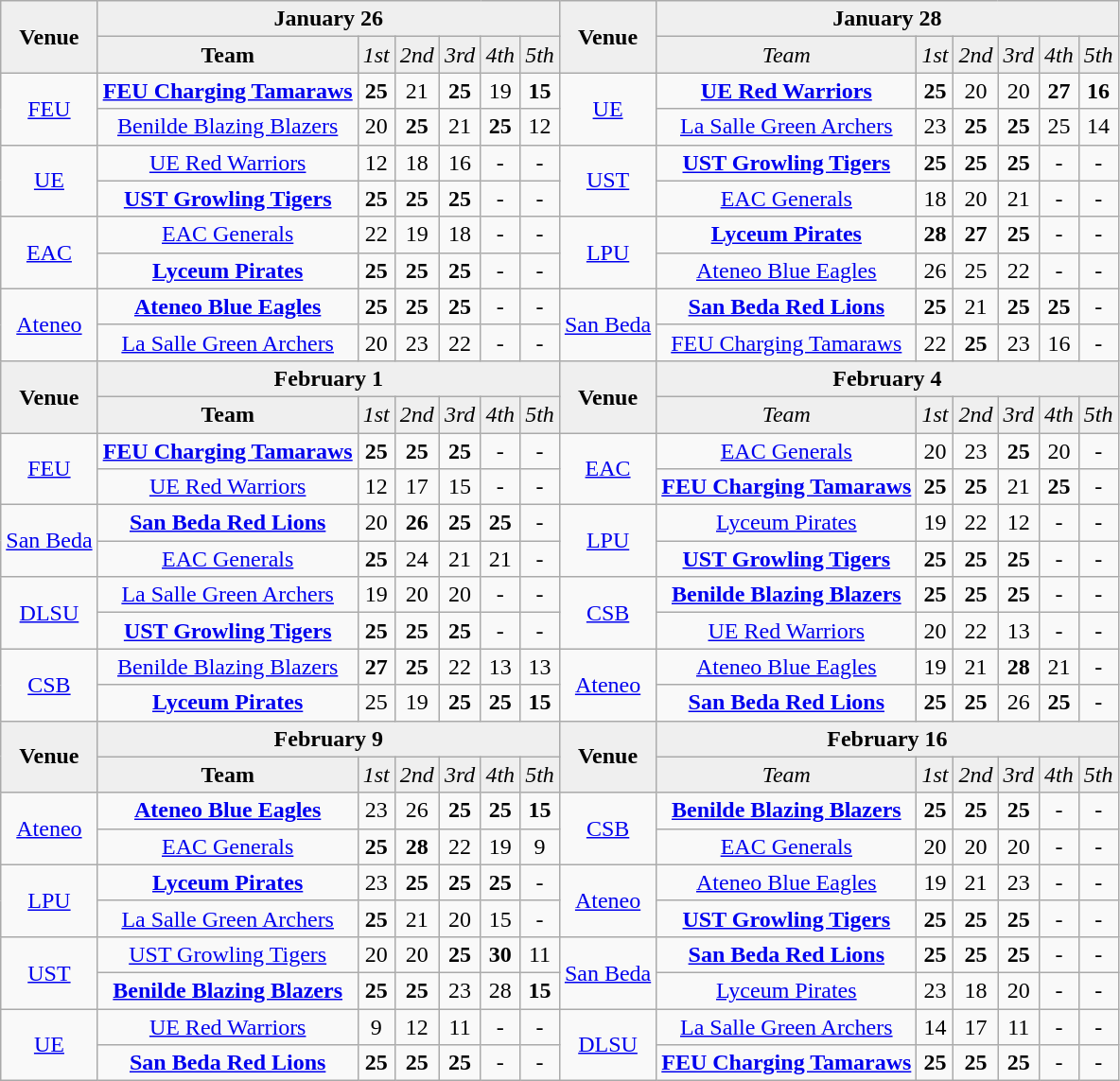<table class="wikitable" style="text-align: center">
<tr style="background:#efefef;">
<td rowspan=2><strong>Venue</strong></td>
<td colspan=6><strong>January 26</strong></td>
<td rowspan=2><strong>Venue</strong></td>
<td colspan=6><strong>January 28</strong></td>
</tr>
<tr style="background:#efefef;">
<td><strong>Team</strong></td>
<td><em>1st</em></td>
<td><em>2nd</em></td>
<td><em>3rd</em></td>
<td><em>4th</em></td>
<td><em>5th</em></td>
<td><em>Team</em></td>
<td><em>1st</em></td>
<td><em>2nd</em></td>
<td><em>3rd</em></td>
<td><em>4th</em></td>
<td><em>5th</em></td>
</tr>
<tr>
<td rowspan=2><a href='#'>FEU</a></td>
<td><strong><a href='#'>FEU Charging Tamaraws</a></strong></td>
<td><strong>25</strong></td>
<td>21</td>
<td><strong>25</strong></td>
<td>19</td>
<td><strong>15</strong></td>
<td rowspan=2><a href='#'>UE</a></td>
<td><strong><a href='#'>UE Red Warriors</a></strong></td>
<td><strong>25</strong></td>
<td>20</td>
<td>20</td>
<td><strong>27</strong></td>
<td><strong>16</strong></td>
</tr>
<tr>
<td><a href='#'>Benilde Blazing Blazers</a></td>
<td>20</td>
<td><strong>25</strong></td>
<td>21</td>
<td><strong>25</strong></td>
<td>12</td>
<td><a href='#'>La Salle Green Archers</a></td>
<td>23</td>
<td><strong>25</strong></td>
<td><strong>25</strong></td>
<td>25</td>
<td>14</td>
</tr>
<tr>
<td rowspan=2><a href='#'>UE</a></td>
<td><a href='#'>UE Red Warriors</a></td>
<td>12</td>
<td>18</td>
<td>16</td>
<td>-</td>
<td>-</td>
<td rowspan=2><a href='#'>UST</a></td>
<td><strong><a href='#'>UST Growling Tigers</a></strong></td>
<td><strong>25</strong></td>
<td><strong>25</strong></td>
<td><strong>25</strong></td>
<td>-</td>
<td>-</td>
</tr>
<tr>
<td><strong><a href='#'>UST Growling Tigers</a></strong></td>
<td><strong>25</strong></td>
<td><strong>25</strong></td>
<td><strong>25</strong></td>
<td>-</td>
<td>-</td>
<td><a href='#'>EAC Generals</a></td>
<td>18</td>
<td>20</td>
<td>21</td>
<td>-</td>
<td>-</td>
</tr>
<tr>
<td rowspan=2><a href='#'>EAC</a></td>
<td><a href='#'>EAC Generals</a></td>
<td>22</td>
<td>19</td>
<td>18</td>
<td>-</td>
<td>-</td>
<td rowspan=2><a href='#'>LPU</a></td>
<td><strong><a href='#'>Lyceum Pirates</a></strong></td>
<td><strong>28</strong></td>
<td><strong>27</strong></td>
<td><strong>25</strong></td>
<td>-</td>
<td>-</td>
</tr>
<tr>
<td><strong><a href='#'>Lyceum Pirates</a></strong></td>
<td><strong>25</strong></td>
<td><strong>25</strong></td>
<td><strong>25</strong></td>
<td>-</td>
<td>-</td>
<td><a href='#'>Ateneo Blue Eagles</a></td>
<td>26</td>
<td>25</td>
<td>22</td>
<td>-</td>
<td>-</td>
</tr>
<tr>
<td rowspan=2><a href='#'>Ateneo</a></td>
<td><strong><a href='#'>Ateneo Blue Eagles</a></strong></td>
<td><strong>25</strong></td>
<td><strong>25</strong></td>
<td><strong>25</strong></td>
<td>-</td>
<td>-</td>
<td rowspan=2><a href='#'>San Beda</a></td>
<td><strong><a href='#'>San Beda Red Lions</a></strong></td>
<td><strong>25</strong></td>
<td>21</td>
<td><strong>25</strong></td>
<td><strong>25</strong></td>
<td>-</td>
</tr>
<tr>
<td><a href='#'>La Salle Green Archers</a></td>
<td>20</td>
<td>23</td>
<td>22</td>
<td>-</td>
<td>-</td>
<td><a href='#'>FEU Charging Tamaraws</a></td>
<td>22</td>
<td><strong>25</strong></td>
<td>23</td>
<td>16</td>
<td>-</td>
</tr>
<tr style="background:#efefef;">
<td rowspan=2><strong>Venue</strong></td>
<td colspan=6><strong>February 1</strong></td>
<td rowspan=2><strong>Venue</strong></td>
<td colspan=6><strong>February 4</strong></td>
</tr>
<tr style="background:#efefef;">
<td><strong>Team</strong></td>
<td><em>1st</em></td>
<td><em>2nd</em></td>
<td><em>3rd</em></td>
<td><em>4th</em></td>
<td><em>5th</em></td>
<td><em>Team</em></td>
<td><em>1st</em></td>
<td><em>2nd</em></td>
<td><em>3rd</em></td>
<td><em>4th</em></td>
<td><em>5th</em></td>
</tr>
<tr>
<td rowspan=2><a href='#'>FEU</a></td>
<td><strong><a href='#'>FEU Charging Tamaraws</a></strong></td>
<td><strong>25</strong></td>
<td><strong>25</strong></td>
<td><strong>25</strong></td>
<td>-</td>
<td>-</td>
<td rowspan=2><a href='#'>EAC</a></td>
<td><a href='#'>EAC Generals</a></td>
<td>20</td>
<td>23</td>
<td><strong>25</strong></td>
<td>20</td>
<td>-</td>
</tr>
<tr>
<td><a href='#'>UE Red Warriors</a></td>
<td>12</td>
<td>17</td>
<td>15</td>
<td>-</td>
<td>-</td>
<td><strong><a href='#'>FEU Charging Tamaraws</a></strong></td>
<td><strong>25</strong></td>
<td><strong>25</strong></td>
<td>21</td>
<td><strong>25</strong></td>
<td>-</td>
</tr>
<tr>
<td rowspan=2><a href='#'>San Beda</a></td>
<td><strong><a href='#'>San Beda Red Lions</a></strong></td>
<td>20</td>
<td><strong>26</strong></td>
<td><strong>25</strong></td>
<td><strong>25</strong></td>
<td>-</td>
<td rowspan=2><a href='#'>LPU</a></td>
<td><a href='#'>Lyceum Pirates</a></td>
<td>19</td>
<td>22</td>
<td>12</td>
<td>-</td>
<td>-</td>
</tr>
<tr>
<td><a href='#'>EAC Generals</a></td>
<td><strong>25</strong></td>
<td>24</td>
<td>21</td>
<td>21</td>
<td>-</td>
<td><strong><a href='#'>UST Growling Tigers</a></strong></td>
<td><strong>25</strong></td>
<td><strong>25</strong></td>
<td><strong>25</strong></td>
<td>-</td>
<td>-</td>
</tr>
<tr>
<td rowspan=2><a href='#'>DLSU</a></td>
<td><a href='#'>La Salle Green Archers</a></td>
<td>19</td>
<td>20</td>
<td>20</td>
<td>-</td>
<td>-</td>
<td rowspan=2><a href='#'>CSB</a></td>
<td><strong><a href='#'>Benilde Blazing Blazers</a></strong></td>
<td><strong>25</strong></td>
<td><strong>25</strong></td>
<td><strong>25</strong></td>
<td>-</td>
<td>-</td>
</tr>
<tr>
<td><strong><a href='#'>UST Growling Tigers</a></strong></td>
<td><strong>25</strong></td>
<td><strong>25</strong></td>
<td><strong>25</strong></td>
<td>-</td>
<td>-</td>
<td><a href='#'>UE Red Warriors</a></td>
<td>20</td>
<td>22</td>
<td>13</td>
<td>-</td>
<td>-</td>
</tr>
<tr>
<td rowspan=2><a href='#'>CSB</a></td>
<td><a href='#'>Benilde Blazing Blazers</a></td>
<td><strong>27</strong></td>
<td><strong>25</strong></td>
<td>22</td>
<td>13</td>
<td>13</td>
<td rowspan=2><a href='#'>Ateneo</a></td>
<td><a href='#'>Ateneo Blue Eagles</a></td>
<td>19</td>
<td>21</td>
<td><strong>28</strong></td>
<td>21</td>
<td>-</td>
</tr>
<tr>
<td><strong><a href='#'>Lyceum Pirates</a></strong></td>
<td>25</td>
<td>19</td>
<td><strong>25</strong></td>
<td><strong>25</strong></td>
<td><strong>15</strong></td>
<td><strong><a href='#'>San Beda Red Lions</a></strong></td>
<td><strong>25</strong></td>
<td><strong>25</strong></td>
<td>26</td>
<td><strong>25</strong></td>
<td>-</td>
</tr>
<tr style="background:#efefef;">
<td rowspan=2><strong>Venue</strong></td>
<td colspan=6><strong>February 9</strong></td>
<td rowspan=2><strong>Venue</strong></td>
<td colspan=6><strong>February 16</strong></td>
</tr>
<tr style="background:#efefef;">
<td><strong>Team</strong></td>
<td><em>1st</em></td>
<td><em>2nd</em></td>
<td><em>3rd</em></td>
<td><em>4th</em></td>
<td><em>5th</em></td>
<td><em>Team</em></td>
<td><em>1st</em></td>
<td><em>2nd</em></td>
<td><em>3rd</em></td>
<td><em>4th</em></td>
<td><em>5th</em></td>
</tr>
<tr>
<td rowspan=2><a href='#'>Ateneo</a></td>
<td><strong><a href='#'>Ateneo Blue Eagles</a></strong></td>
<td>23</td>
<td>26</td>
<td><strong>25</strong></td>
<td><strong>25</strong></td>
<td><strong>15</strong></td>
<td rowspan=2><a href='#'>CSB</a></td>
<td><strong><a href='#'>Benilde Blazing Blazers</a></strong></td>
<td><strong>25</strong></td>
<td><strong>25</strong></td>
<td><strong>25</strong></td>
<td>-</td>
<td>-</td>
</tr>
<tr>
<td><a href='#'>EAC Generals</a></td>
<td><strong>25</strong></td>
<td><strong>28</strong></td>
<td>22</td>
<td>19</td>
<td>9</td>
<td><a href='#'>EAC Generals</a></td>
<td>20</td>
<td>20</td>
<td>20</td>
<td>-</td>
<td>-</td>
</tr>
<tr>
<td rowspan=2><a href='#'>LPU</a></td>
<td><strong><a href='#'>Lyceum Pirates</a></strong></td>
<td>23</td>
<td><strong>25</strong></td>
<td><strong>25</strong></td>
<td><strong>25</strong></td>
<td>-</td>
<td rowspan=2><a href='#'>Ateneo</a></td>
<td><a href='#'>Ateneo Blue Eagles</a></td>
<td>19</td>
<td>21</td>
<td>23</td>
<td>-</td>
<td>-</td>
</tr>
<tr>
<td><a href='#'>La Salle Green Archers</a></td>
<td><strong>25</strong></td>
<td>21</td>
<td>20</td>
<td>15</td>
<td>-</td>
<td><strong><a href='#'>UST Growling Tigers</a></strong></td>
<td><strong>25</strong></td>
<td><strong>25</strong></td>
<td><strong>25</strong></td>
<td>-</td>
<td>-</td>
</tr>
<tr>
<td rowspan=2><a href='#'>UST</a></td>
<td><a href='#'>UST Growling Tigers</a></td>
<td>20</td>
<td>20</td>
<td><strong>25</strong></td>
<td><strong>30</strong></td>
<td>11</td>
<td rowspan=2><a href='#'>San Beda</a></td>
<td><strong><a href='#'>San Beda Red Lions</a></strong></td>
<td><strong>25</strong></td>
<td><strong>25</strong></td>
<td><strong>25</strong></td>
<td>-</td>
<td>-</td>
</tr>
<tr>
<td><strong><a href='#'>Benilde Blazing Blazers</a></strong></td>
<td><strong>25</strong></td>
<td><strong>25</strong></td>
<td>23</td>
<td>28</td>
<td><strong>15</strong></td>
<td><a href='#'>Lyceum Pirates</a></td>
<td>23</td>
<td>18</td>
<td>20</td>
<td>-</td>
<td>-</td>
</tr>
<tr>
<td rowspan=2><a href='#'>UE</a></td>
<td><a href='#'>UE Red Warriors</a></td>
<td>9</td>
<td>12</td>
<td>11</td>
<td>-</td>
<td>-</td>
<td rowspan=2><a href='#'>DLSU</a></td>
<td><a href='#'>La Salle Green Archers</a></td>
<td>14</td>
<td>17</td>
<td>11</td>
<td>-</td>
<td>-</td>
</tr>
<tr>
<td><strong><a href='#'>San Beda Red Lions</a></strong></td>
<td><strong>25</strong></td>
<td><strong>25</strong></td>
<td><strong>25</strong></td>
<td>-</td>
<td>-</td>
<td><strong><a href='#'>FEU Charging Tamaraws</a></strong></td>
<td><strong>25</strong></td>
<td><strong>25</strong></td>
<td><strong>25</strong></td>
<td>-</td>
<td>-</td>
</tr>
</table>
